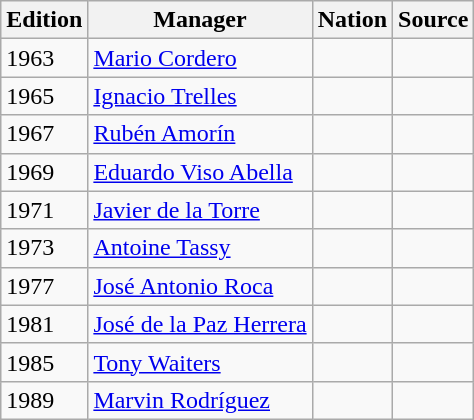<table class="wikitable">
<tr>
<th>Edition</th>
<th>Manager</th>
<th>Nation</th>
<th>Source</th>
</tr>
<tr>
<td>1963</td>
<td>  <a href='#'>Mario Cordero</a></td>
<td></td>
<td></td>
</tr>
<tr>
<td>1965</td>
<td>  <a href='#'>Ignacio Trelles</a></td>
<td></td>
<td></td>
</tr>
<tr>
<td>1967</td>
<td>  <a href='#'>Rubén Amorín</a></td>
<td></td>
<td></td>
</tr>
<tr>
<td>1969</td>
<td>  <a href='#'>Eduardo Viso Abella</a></td>
<td></td>
<td></td>
</tr>
<tr>
<td>1971</td>
<td>  <a href='#'>Javier de la Torre</a></td>
<td></td>
<td></td>
</tr>
<tr>
<td>1973</td>
<td>  <a href='#'>Antoine Tassy</a></td>
<td></td>
<td></td>
</tr>
<tr>
<td>1977</td>
<td>  <a href='#'>José Antonio Roca</a></td>
<td></td>
<td></td>
</tr>
<tr>
<td>1981</td>
<td> <a href='#'>José de la Paz Herrera</a></td>
<td></td>
<td></td>
</tr>
<tr>
<td>1985</td>
<td>  <a href='#'>Tony Waiters</a></td>
<td></td>
<td></td>
</tr>
<tr>
<td>1989</td>
<td>  <a href='#'>Marvin Rodríguez</a></td>
<td></td>
<td></td>
</tr>
</table>
